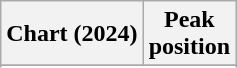<table class="wikitable sortable plainrowheaders" style="text-align:center">
<tr>
<th scope="col">Chart (2024)</th>
<th scope="col">Peak<br>position</th>
</tr>
<tr>
</tr>
<tr>
</tr>
</table>
